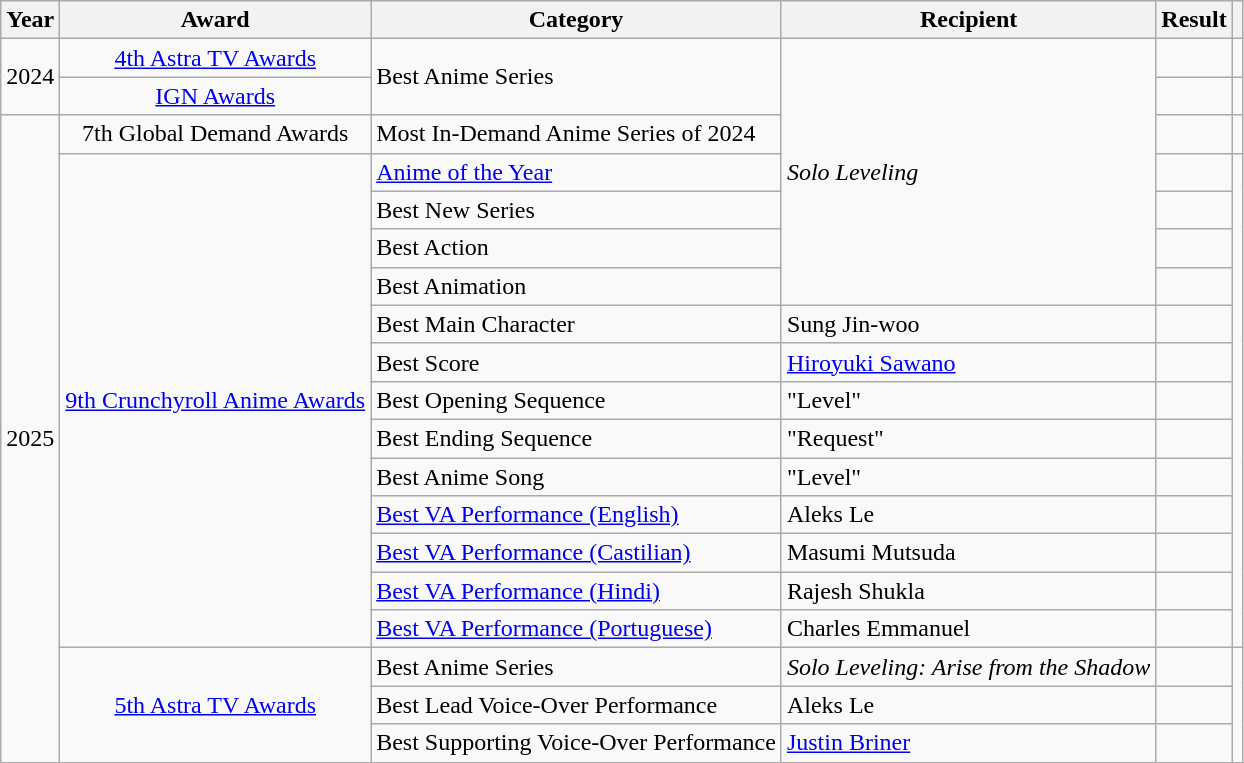<table class="wikitable plainrowheaders sortable">
<tr>
<th scope="col">Year</th>
<th scope="col">Award</th>
<th scope="col">Category</th>
<th scope="col">Recipient</th>
<th scope="col">Result</th>
<th scope="col" class="unsortable"></th>
</tr>
<tr>
<td rowspan="2" align="center">2024</td>
<td align="center"><a href='#'>4th Astra TV Awards</a></td>
<td rowspan="2">Best Anime Series</td>
<td rowspan="7"><em>Solo Leveling</em></td>
<td></td>
<td style="text-align:center;"></td>
</tr>
<tr>
<td align="center"><a href='#'>IGN Awards</a></td>
<td></td>
<td style="text-align:center;"></td>
</tr>
<tr>
<td rowspan="17" align="center">2025</td>
<td align="center">7th Global Demand Awards</td>
<td>Most In-Demand Anime Series of 2024</td>
<td></td>
<td style="text-align:center;"></td>
</tr>
<tr>
<td rowspan="13" align="center"><a href='#'>9th Crunchyroll Anime Awards</a></td>
<td><a href='#'>Anime of the Year</a></td>
<td></td>
<td rowspan="13" style="text-align:center;"></td>
</tr>
<tr>
<td>Best New Series</td>
<td></td>
</tr>
<tr>
<td>Best Action</td>
<td></td>
</tr>
<tr>
<td>Best Animation</td>
<td></td>
</tr>
<tr>
<td>Best Main Character</td>
<td>Sung Jin-woo</td>
<td></td>
</tr>
<tr>
<td>Best Score</td>
<td><a href='#'>Hiroyuki Sawano</a></td>
<td></td>
</tr>
<tr>
<td>Best Opening Sequence</td>
<td>"Level" </td>
<td></td>
</tr>
<tr>
<td>Best Ending Sequence</td>
<td>"Request" </td>
<td></td>
</tr>
<tr>
<td>Best Anime Song</td>
<td>"Level" </td>
<td></td>
</tr>
<tr>
<td><a href='#'>Best VA Performance (English)</a></td>
<td>Aleks Le </td>
<td></td>
</tr>
<tr>
<td><a href='#'>Best VA Performance (Castilian)</a></td>
<td>Masumi Mutsuda </td>
<td></td>
</tr>
<tr>
<td><a href='#'>Best VA Performance (Hindi)</a></td>
<td>Rajesh Shukla </td>
<td></td>
</tr>
<tr>
<td><a href='#'>Best VA Performance (Portuguese)</a></td>
<td>Charles Emmanuel </td>
<td></td>
</tr>
<tr>
<td rowspan="3" align="center"><a href='#'>5th Astra TV Awards</a></td>
<td>Best Anime Series</td>
<td><em>Solo Leveling: Arise from the Shadow</em></td>
<td></td>
<td rowspan="3" style="text-align:center;"></td>
</tr>
<tr>
<td>Best Lead Voice-Over Performance</td>
<td>Aleks Le </td>
<td></td>
</tr>
<tr>
<td>Best Supporting Voice-Over Performance</td>
<td><a href='#'>Justin Briner</a> </td>
<td></td>
</tr>
</table>
